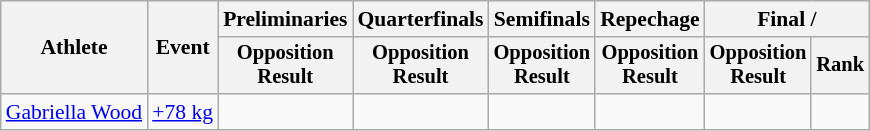<table class="wikitable" style="font-size:90%">
<tr>
<th rowspan=2>Athlete</th>
<th rowspan=2>Event</th>
<th>Preliminaries</th>
<th>Quarterfinals</th>
<th>Semifinals</th>
<th>Repechage</th>
<th colspan=2>Final / </th>
</tr>
<tr style="font-size:95%">
<th>Opposition<br>Result</th>
<th>Opposition<br>Result</th>
<th>Opposition<br>Result</th>
<th>Opposition<br>Result</th>
<th>Opposition<br>Result</th>
<th>Rank</th>
</tr>
<tr align=center>
<td align=left><a href='#'>Gabriella Wood</a></td>
<td align=left><a href='#'>+78 kg</a></td>
<td></td>
<td></td>
<td></td>
<td></td>
<td></td>
<td></td>
</tr>
</table>
